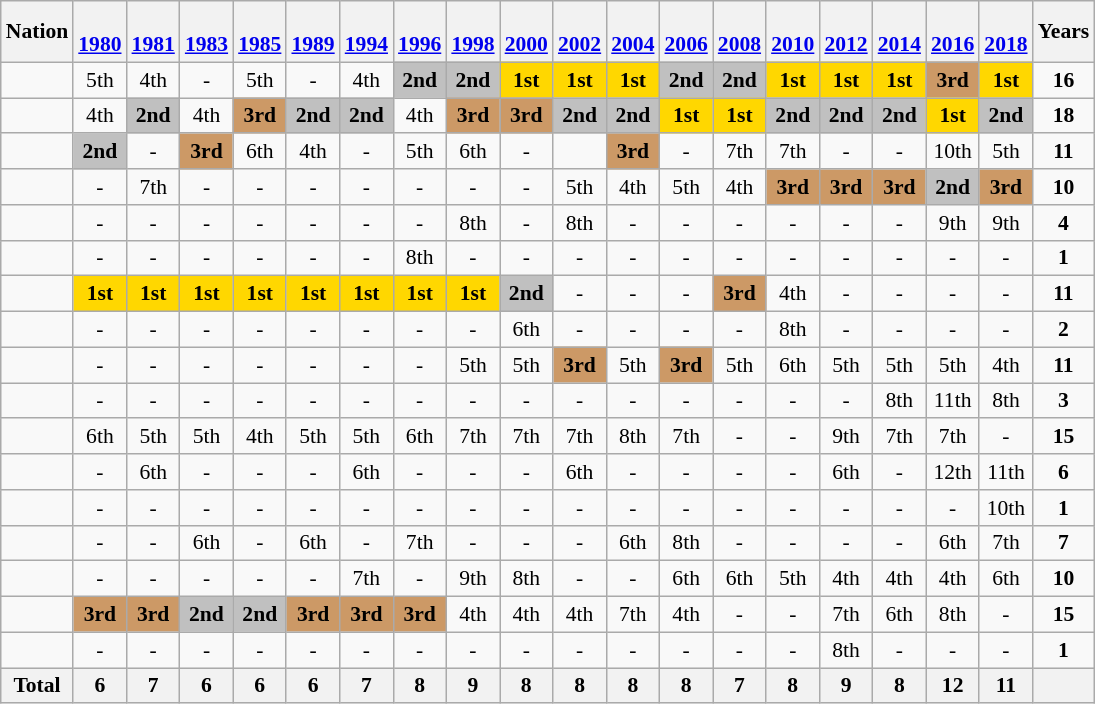<table class="wikitable" style="text-align:center; font-size:90%">
<tr>
<th>Nation</th>
<th><br><a href='#'>1980</a></th>
<th><br><a href='#'>1981</a></th>
<th><br><a href='#'>1983</a></th>
<th><br><a href='#'>1985</a></th>
<th><br><a href='#'>1989</a></th>
<th><br><a href='#'>1994</a></th>
<th><br><a href='#'>1996</a></th>
<th><br><a href='#'>1998</a></th>
<th><br><a href='#'>2000</a></th>
<th><br><a href='#'>2002</a></th>
<th><br><a href='#'>2004</a></th>
<th><br><a href='#'>2006</a></th>
<th><br><a href='#'>2008</a></th>
<th><br><a href='#'>2010</a></th>
<th><br><a href='#'>2012</a></th>
<th><br><a href='#'>2014</a></th>
<th><br><a href='#'>2016</a></th>
<th><br> <a href='#'>2018</a></th>
<th>Years</th>
</tr>
<tr>
<td align=left></td>
<td>5th</td>
<td>4th</td>
<td>-</td>
<td>5th</td>
<td>-</td>
<td>4th</td>
<td bgcolor=silver><strong>2nd</strong></td>
<td bgcolor=silver><strong>2nd</strong></td>
<td bgcolor=gold><strong>1st</strong></td>
<td bgcolor=gold><strong>1st</strong></td>
<td bgcolor=gold><strong>1st</strong></td>
<td bgcolor=silver><strong>2nd</strong></td>
<td bgcolor=silver><strong>2nd</strong></td>
<td bgcolor=gold><strong>1st</strong></td>
<td bgcolor=gold><strong>1st</strong></td>
<td bgcolor=gold><strong>1st</strong></td>
<td bgcolor=#cc9966><strong>3rd</strong></td>
<td bgcolor=gold><strong>1st</strong></td>
<td><strong>16</strong></td>
</tr>
<tr>
<td align=left></td>
<td>4th</td>
<td bgcolor=silver><strong>2nd</strong></td>
<td>4th</td>
<td bgcolor=#cc9966><strong>3rd</strong></td>
<td bgcolor=silver><strong>2nd</strong></td>
<td bgcolor=silver><strong>2nd</strong></td>
<td>4th</td>
<td bgcolor=#cc9966><strong>3rd</strong></td>
<td bgcolor=#cc9966><strong>3rd</strong></td>
<td bgcolor=silver><strong>2nd</strong></td>
<td bgcolor=silver><strong>2nd</strong></td>
<td bgcolor=gold><strong>1st</strong></td>
<td bgcolor=gold><strong>1st</strong></td>
<td bgcolor=silver><strong>2nd</strong></td>
<td bgcolor=silver><strong>2nd</strong></td>
<td bgcolor=silver><strong>2nd</strong></td>
<td bgcolor=gold><strong>1st</strong></td>
<td bgcolor=silver><strong>2nd</strong></td>
<td><strong>18</strong></td>
</tr>
<tr>
<td align=left></td>
<td bgcolor=silver><strong>2nd</strong></td>
<td>-</td>
<td bgcolor=#cc9966><strong>3rd</strong></td>
<td>6th</td>
<td>4th</td>
<td>-</td>
<td>5th</td>
<td>6th</td>
<td>-</td>
<td></td>
<td bgcolor=#cc9966><strong>3rd</strong></td>
<td>-</td>
<td>7th</td>
<td>7th</td>
<td>-</td>
<td>-</td>
<td>10th</td>
<td>5th</td>
<td><strong>11</strong></td>
</tr>
<tr>
<td align=left></td>
<td>-</td>
<td>7th</td>
<td>-</td>
<td>-</td>
<td>-</td>
<td>-</td>
<td>-</td>
<td>-</td>
<td>-</td>
<td>5th</td>
<td>4th</td>
<td>5th</td>
<td>4th</td>
<td bgcolor=#cc9966><strong>3rd</strong></td>
<td bgcolor=#cc9966><strong>3rd</strong></td>
<td bgcolor=#cc9966><strong>3rd</strong></td>
<td bgcolor=silver><strong>2nd</strong></td>
<td bgcolor=#cc9966><strong>3rd</strong></td>
<td><strong>10</strong></td>
</tr>
<tr>
<td align=left></td>
<td>-</td>
<td>-</td>
<td>-</td>
<td>-</td>
<td>-</td>
<td>-</td>
<td>-</td>
<td>8th</td>
<td>-</td>
<td>8th</td>
<td>-</td>
<td>-</td>
<td>-</td>
<td>-</td>
<td>-</td>
<td>-</td>
<td>9th</td>
<td>9th</td>
<td><strong>4</strong></td>
</tr>
<tr>
<td align=left></td>
<td>-</td>
<td>-</td>
<td>-</td>
<td>-</td>
<td>-</td>
<td>-</td>
<td>8th</td>
<td>-</td>
<td>-</td>
<td>-</td>
<td>-</td>
<td>-</td>
<td>-</td>
<td>-</td>
<td>-</td>
<td>-</td>
<td>-</td>
<td>-</td>
<td><strong>1</strong></td>
</tr>
<tr>
<td align=left></td>
<td bgcolor=gold><strong>1st</strong></td>
<td bgcolor=gold><strong>1st</strong></td>
<td bgcolor=gold><strong>1st</strong></td>
<td bgcolor=gold><strong>1st</strong></td>
<td bgcolor=gold><strong>1st</strong></td>
<td bgcolor=gold><strong>1st</strong></td>
<td bgcolor=gold><strong>1st</strong></td>
<td bgcolor=gold><strong>1st</strong></td>
<td bgcolor=silver><strong>2nd</strong></td>
<td>-</td>
<td>-</td>
<td>-</td>
<td bgcolor=#cc9966><strong>3rd</strong></td>
<td>4th</td>
<td>-</td>
<td>-</td>
<td>-</td>
<td>-</td>
<td><strong>11</strong></td>
</tr>
<tr>
<td align=left></td>
<td>-</td>
<td>-</td>
<td>-</td>
<td>-</td>
<td>-</td>
<td>-</td>
<td>-</td>
<td>-</td>
<td>6th</td>
<td>-</td>
<td>-</td>
<td>-</td>
<td>-</td>
<td>8th</td>
<td>-</td>
<td>-</td>
<td>-</td>
<td>-</td>
<td><strong>2</strong></td>
</tr>
<tr>
<td align=left></td>
<td>-</td>
<td>-</td>
<td>-</td>
<td>-</td>
<td>-</td>
<td>-</td>
<td>-</td>
<td>5th</td>
<td>5th</td>
<td bgcolor=#cc9966><strong>3rd</strong></td>
<td>5th</td>
<td bgcolor=#cc9966><strong>3rd</strong></td>
<td>5th</td>
<td>6th</td>
<td>5th</td>
<td>5th</td>
<td>5th</td>
<td>4th</td>
<td><strong>11</strong></td>
</tr>
<tr>
<td align=left></td>
<td>-</td>
<td>-</td>
<td>-</td>
<td>-</td>
<td>-</td>
<td>-</td>
<td>-</td>
<td>-</td>
<td>-</td>
<td>-</td>
<td>-</td>
<td>-</td>
<td>-</td>
<td>-</td>
<td>-</td>
<td>8th</td>
<td>11th</td>
<td>8th</td>
<td><strong>3</strong></td>
</tr>
<tr>
<td align=left></td>
<td>6th</td>
<td>5th</td>
<td>5th</td>
<td>4th</td>
<td>5th</td>
<td>5th</td>
<td>6th</td>
<td>7th</td>
<td>7th</td>
<td>7th</td>
<td>8th</td>
<td>7th</td>
<td>-</td>
<td>-</td>
<td>9th</td>
<td>7th</td>
<td>7th</td>
<td>-</td>
<td><strong>15</strong></td>
</tr>
<tr>
<td align=left></td>
<td>-</td>
<td>6th</td>
<td>-</td>
<td>-</td>
<td>-</td>
<td>6th</td>
<td>-</td>
<td>-</td>
<td>-</td>
<td>6th</td>
<td>-</td>
<td>-</td>
<td>-</td>
<td>-</td>
<td>6th</td>
<td>-</td>
<td>12th</td>
<td>11th</td>
<td><strong>6</strong></td>
</tr>
<tr>
<td align=left></td>
<td>-</td>
<td>-</td>
<td>-</td>
<td>-</td>
<td>-</td>
<td>-</td>
<td>-</td>
<td>-</td>
<td>-</td>
<td>-</td>
<td>-</td>
<td>-</td>
<td>-</td>
<td>-</td>
<td>-</td>
<td>-</td>
<td>-</td>
<td>10th</td>
<td><strong>1</strong></td>
</tr>
<tr>
<td align=left></td>
<td>-</td>
<td>-</td>
<td>6th</td>
<td>-</td>
<td>6th</td>
<td>-</td>
<td>7th</td>
<td>-</td>
<td>-</td>
<td>-</td>
<td>6th</td>
<td>8th</td>
<td>-</td>
<td>-</td>
<td>-</td>
<td>-</td>
<td>6th</td>
<td>7th</td>
<td><strong>7</strong></td>
</tr>
<tr>
<td align=left></td>
<td>-</td>
<td>-</td>
<td>-</td>
<td>-</td>
<td>-</td>
<td>7th</td>
<td>-</td>
<td>9th</td>
<td>8th</td>
<td>-</td>
<td>-</td>
<td>6th</td>
<td>6th</td>
<td>5th</td>
<td>4th</td>
<td>4th</td>
<td>4th</td>
<td>6th</td>
<td><strong>10</strong></td>
</tr>
<tr>
<td align=left></td>
<td bgcolor=#cc9966><strong>3rd</strong></td>
<td bgcolor=#cc9966><strong>3rd</strong></td>
<td bgcolor=silver><strong>2nd</strong></td>
<td bgcolor=silver><strong>2nd</strong></td>
<td bgcolor=#cc9966><strong>3rd</strong></td>
<td bgcolor=#cc9966><strong>3rd</strong></td>
<td bgcolor=#cc9966><strong>3rd</strong></td>
<td>4th</td>
<td>4th</td>
<td>4th</td>
<td>7th</td>
<td>4th</td>
<td>-</td>
<td>-</td>
<td>7th</td>
<td>6th</td>
<td>8th</td>
<td>-</td>
<td><strong>15</strong></td>
</tr>
<tr>
<td align=left></td>
<td>-</td>
<td>-</td>
<td>-</td>
<td>-</td>
<td>-</td>
<td>-</td>
<td>-</td>
<td>-</td>
<td>-</td>
<td>-</td>
<td>-</td>
<td>-</td>
<td>-</td>
<td>-</td>
<td>8th</td>
<td>-</td>
<td>-</td>
<td>-</td>
<td><strong>1</strong></td>
</tr>
<tr>
<th>Total</th>
<th>6</th>
<th>7</th>
<th>6</th>
<th>6</th>
<th>6</th>
<th>7</th>
<th>8</th>
<th>9</th>
<th>8</th>
<th>8</th>
<th>8</th>
<th>8</th>
<th>7</th>
<th>8</th>
<th>9</th>
<th>8</th>
<th>12</th>
<th>11</th>
<th></th>
</tr>
</table>
